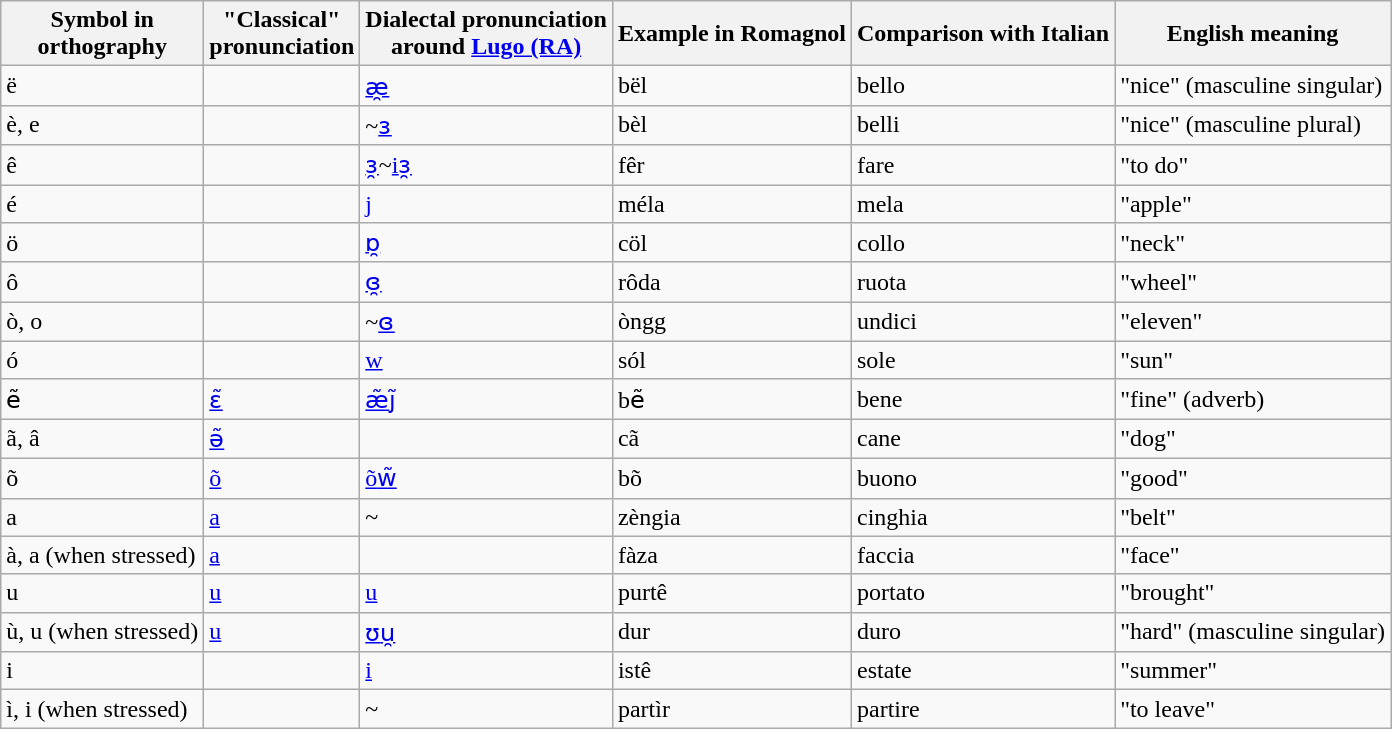<table class="wikitable">
<tr>
<th>Symbol in<br>orthography</th>
<th>"Classical"<br>pronunciation</th>
<th>Dialectal pronunciation<br>around <a href='#'>Lugo (RA)</a></th>
<th>Example in Romagnol</th>
<th>Comparison with Italian</th>
<th>English meaning</th>
</tr>
<tr>
<td>ë</td>
<td></td>
<td><a href='#'>æ̯</a></td>
<td>bël</td>
<td>bello</td>
<td>"nice" (masculine singular)</td>
</tr>
<tr>
<td>è, e</td>
<td></td>
<td>~<a href='#'>ɜ</a></td>
<td>bèl</td>
<td>belli</td>
<td>"nice" (masculine plural)</td>
</tr>
<tr>
<td>ê</td>
<td></td>
<td><a href='#'>ɜ̯</a>~<a href='#'>i</a><a href='#'>ɜ̯</a></td>
<td>fêr</td>
<td>fare</td>
<td>"to do"</td>
</tr>
<tr>
<td>é</td>
<td></td>
<td><a href='#'>j</a></td>
<td>méla</td>
<td>mela</td>
<td>"apple"</td>
</tr>
<tr>
<td>ö</td>
<td></td>
<td><a href='#'>ɒ̯</a></td>
<td>cöl</td>
<td>collo</td>
<td>"neck"</td>
</tr>
<tr>
<td>ô</td>
<td></td>
<td><a href='#'>ɞ̯</a></td>
<td>rôda</td>
<td>ruota</td>
<td>"wheel"</td>
</tr>
<tr>
<td>ò, o</td>
<td></td>
<td>~<a href='#'>ɞ</a></td>
<td>òngg</td>
<td>undici</td>
<td>"eleven"</td>
</tr>
<tr>
<td>ó</td>
<td></td>
<td><a href='#'>w</a></td>
<td>sól</td>
<td>sole</td>
<td>"sun"</td>
</tr>
<tr>
<td>ẽ</td>
<td><a href='#'>ɛ̃</a></td>
<td><a href='#'>æ̃</a><a href='#'>j̃</a></td>
<td>bẽ</td>
<td>bene</td>
<td>"fine" (adverb)</td>
</tr>
<tr>
<td>ã, â</td>
<td><a href='#'>ə̃</a></td>
<td></td>
<td>cã</td>
<td>cane</td>
<td>"dog"</td>
</tr>
<tr>
<td>õ</td>
<td><a href='#'>õ</a></td>
<td><a href='#'>õ</a><a href='#'>w̃</a></td>
<td>bõ</td>
<td>buono</td>
<td>"good"</td>
</tr>
<tr>
<td>a</td>
<td><a href='#'>a</a></td>
<td>~</td>
<td>zèngia</td>
<td>cinghia</td>
<td>"belt"</td>
</tr>
<tr>
<td>à, a (when stressed)</td>
<td><a href='#'>a</a></td>
<td></td>
<td>fàza</td>
<td>faccia</td>
<td>"face"</td>
</tr>
<tr>
<td>u</td>
<td><a href='#'>u</a></td>
<td><a href='#'>u</a></td>
<td>purtê</td>
<td>portato</td>
<td>"brought"</td>
</tr>
<tr>
<td>ù, u (when stressed)</td>
<td><a href='#'>u</a></td>
<td><a href='#'>ʊ</a><a href='#'>u̯</a></td>
<td>dur</td>
<td>duro</td>
<td>"hard" (masculine singular)</td>
</tr>
<tr>
<td>i</td>
<td></td>
<td><a href='#'>i</a></td>
<td>istê</td>
<td>estate</td>
<td>"summer"</td>
</tr>
<tr>
<td>ì, i (when stressed)</td>
<td></td>
<td>~</td>
<td>partìr</td>
<td>partire</td>
<td>"to leave"</td>
</tr>
</table>
